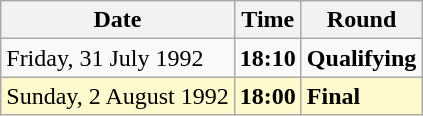<table class="wikitable">
<tr>
<th>Date</th>
<th>Time</th>
<th>Round</th>
</tr>
<tr>
<td>Friday, 31 July 1992</td>
<td><strong>18:10</strong></td>
<td><strong>Qualifying</strong></td>
</tr>
<tr style=background:lemonchiffon>
<td>Sunday, 2 August 1992</td>
<td><strong>18:00</strong></td>
<td><strong>Final</strong></td>
</tr>
</table>
